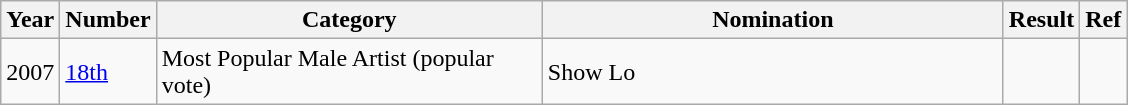<table class="wikitable">
<tr>
<th>Year</th>
<th>Number</th>
<th width="250">Category</th>
<th width="300">Nomination</th>
<th>Result</th>
<th>Ref</th>
</tr>
<tr>
<td>2007</td>
<td rowspan="1"><a href='#'>18th</a></td>
<td>Most Popular Male Artist (popular vote)</td>
<td>Show Lo</td>
<td></td>
<td align="center"></td>
</tr>
</table>
